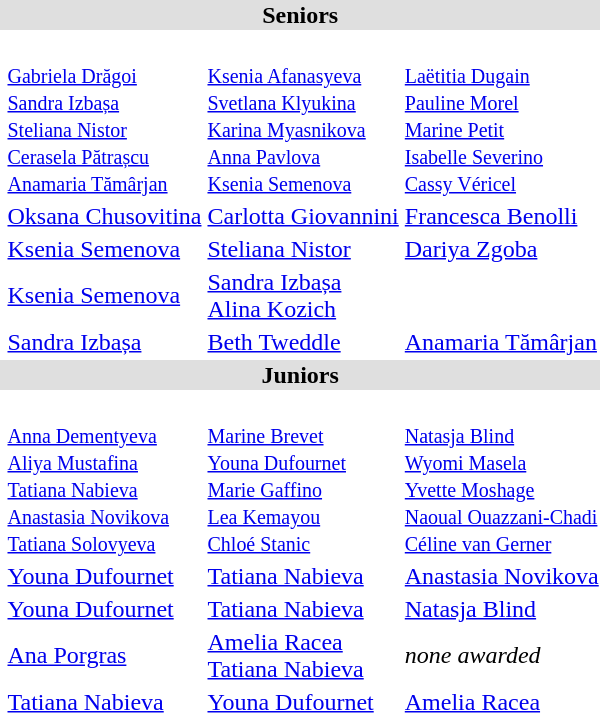<table>
<tr bgcolor="DFDFDF">
<td colspan="4" align="center"><strong>Seniors</strong></td>
</tr>
<tr>
<th scope=row style="text-align:left"><br></th>
<td><br><small><a href='#'>Gabriela Drăgoi</a><br><a href='#'>Sandra Izbașa</a><br><a href='#'>Steliana Nistor</a><br><a href='#'>Cerasela Pătrașcu</a><br><a href='#'>Anamaria Tămârjan</a></small></td>
<td><br><small><a href='#'>Ksenia Afanasyeva</a><br><a href='#'>Svetlana Klyukina</a><br><a href='#'>Karina Myasnikova</a><br><a href='#'>Anna Pavlova</a><br><a href='#'>Ksenia Semenova</a></small></td>
<td><br><small><a href='#'>Laëtitia Dugain</a><br><a href='#'>Pauline Morel</a><br><a href='#'>Marine Petit</a><br><a href='#'>Isabelle Severino</a><br><a href='#'>Cassy Véricel</a></small></td>
</tr>
<tr>
<th scope=row style="text-align:left"><br></th>
<td> <a href='#'>Oksana Chusovitina</a></td>
<td> <a href='#'>Carlotta Giovannini</a></td>
<td> <a href='#'>Francesca Benolli</a></td>
</tr>
<tr>
<th scope=row style="text-align:left"><br></th>
<td> <a href='#'>Ksenia Semenova</a></td>
<td> <a href='#'>Steliana Nistor</a></td>
<td> <a href='#'>Dariya Zgoba</a></td>
</tr>
<tr>
<th scope=row style="text-align:left"><br></th>
<td> <a href='#'>Ksenia Semenova</a></td>
<td> <a href='#'>Sandra Izbașa</a><br> <a href='#'>Alina Kozich</a></td>
<td></td>
</tr>
<tr>
<th scope=row style="text-align:left"><br></th>
<td> <a href='#'>Sandra Izbașa</a></td>
<td> <a href='#'>Beth Tweddle</a></td>
<td> <a href='#'>Anamaria Tămârjan</a></td>
</tr>
<tr bgcolor="DFDFDF">
<td colspan="4" align="center"><strong>Juniors</strong></td>
</tr>
<tr>
<th scope=row style="text-align:left"><br></th>
<td><br><small><a href='#'>Anna Dementyeva</a><br><a href='#'>Aliya Mustafina</a><br><a href='#'>Tatiana Nabieva</a><br><a href='#'>Anastasia Novikova</a><br><a href='#'>Tatiana Solovyeva</a></small></td>
<td><br><small><a href='#'>Marine Brevet</a><br><a href='#'>Youna Dufournet</a><br><a href='#'>Marie Gaffino</a><br><a href='#'>Lea Kemayou</a><br><a href='#'>Chloé Stanic</a></small></td>
<td><br><small><a href='#'>Natasja Blind</a><br><a href='#'>Wyomi Masela</a><br><a href='#'>Yvette Moshage</a><br><a href='#'>Naoual Ouazzani-Chadi</a><br><a href='#'>Céline van Gerner</a></small></td>
</tr>
<tr>
<th scope=row style="text-align:left"><br></th>
<td> <a href='#'>Youna Dufournet</a></td>
<td> <a href='#'>Tatiana Nabieva</a></td>
<td> <a href='#'>Anastasia Novikova</a></td>
</tr>
<tr>
<th scope=row style="text-align:left"><br></th>
<td> <a href='#'>Youna Dufournet</a></td>
<td> <a href='#'>Tatiana Nabieva</a></td>
<td> <a href='#'>Natasja Blind</a></td>
</tr>
<tr>
<th scope=row style="text-align:left"><br></th>
<td> <a href='#'>Ana Porgras</a></td>
<td> <a href='#'>Amelia Racea</a><br> <a href='#'>Tatiana Nabieva</a></td>
<td><em>none awarded</em></td>
</tr>
<tr>
<th scope=row style="text-align:left"><br></th>
<td> <a href='#'>Tatiana Nabieva</a></td>
<td> <a href='#'>Youna Dufournet</a></td>
<td> <a href='#'>Amelia Racea</a></td>
</tr>
</table>
